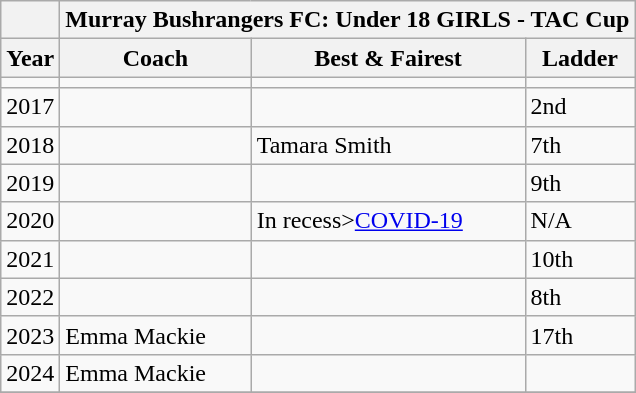<table class="wikitable collapsible collapsed">
<tr>
<th></th>
<th colspan=9>Murray Bushrangers FC: Under 18 <strong>GIRLS</strong> - TAC Cup</th>
</tr>
<tr>
<th>Year</th>
<th>Coach</th>
<th>Best & Fairest</th>
<th>Ladder</th>
</tr>
<tr>
<td></td>
<td></td>
<td></td>
<td></td>
</tr>
<tr>
<td>2017</td>
<td></td>
<td></td>
<td>2nd</td>
</tr>
<tr>
<td>2018</td>
<td></td>
<td>Tamara Smith</td>
<td>7th</td>
</tr>
<tr>
<td>2019</td>
<td></td>
<td></td>
<td>9th</td>
</tr>
<tr>
<td>2020</td>
<td></td>
<td>In recess><a href='#'>COVID-19</a></td>
<td>N/A</td>
</tr>
<tr>
<td>2021</td>
<td></td>
<td></td>
<td>10th</td>
</tr>
<tr>
<td>2022</td>
<td></td>
<td></td>
<td>8th</td>
</tr>
<tr>
<td>2023</td>
<td>Emma Mackie</td>
<td></td>
<td>17th</td>
</tr>
<tr>
<td>2024</td>
<td>Emma Mackie</td>
<td></td>
<td></td>
</tr>
<tr>
</tr>
</table>
